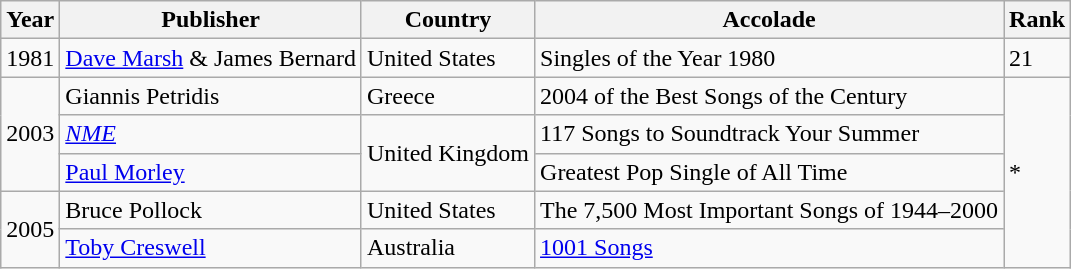<table class="wikitable sortable">
<tr>
<th>Year</th>
<th>Publisher</th>
<th>Country</th>
<th>Accolade</th>
<th>Rank</th>
</tr>
<tr>
<td>1981</td>
<td><a href='#'>Dave Marsh</a> & James Bernard</td>
<td>United States</td>
<td>Singles of the Year 1980</td>
<td>21</td>
</tr>
<tr>
<td rowspan="3">2003</td>
<td>Giannis Petridis</td>
<td>Greece</td>
<td>2004 of the Best Songs of the Century</td>
<td rowspan="5">*</td>
</tr>
<tr>
<td><em><a href='#'>NME</a></em></td>
<td rowspan="2">United Kingdom</td>
<td>117 Songs to Soundtrack Your Summer</td>
</tr>
<tr>
<td><a href='#'>Paul Morley</a></td>
<td>Greatest Pop Single of All Time</td>
</tr>
<tr>
<td rowspan="2">2005</td>
<td>Bruce Pollock</td>
<td>United States</td>
<td>The 7,500 Most Important Songs of 1944–2000</td>
</tr>
<tr>
<td><a href='#'>Toby Creswell</a></td>
<td>Australia</td>
<td><a href='#'>1001 Songs</a></td>
</tr>
</table>
